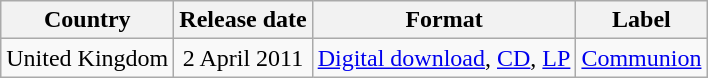<table class="wikitable" style="text-align: center;">
<tr>
<th>Country</th>
<th>Release date</th>
<th>Format</th>
<th>Label</th>
</tr>
<tr>
<td>United Kingdom</td>
<td>2 April 2011</td>
<td><a href='#'>Digital download</a>, <a href='#'>CD</a>, <a href='#'>LP</a></td>
<td><a href='#'>Communion</a></td>
</tr>
</table>
